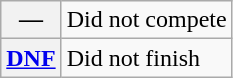<table class="wikitable">
<tr>
<th scope="row">—</th>
<td>Did not compete</td>
</tr>
<tr>
<th scope="row"><a href='#'>DNF</a></th>
<td>Did not finish</td>
</tr>
</table>
